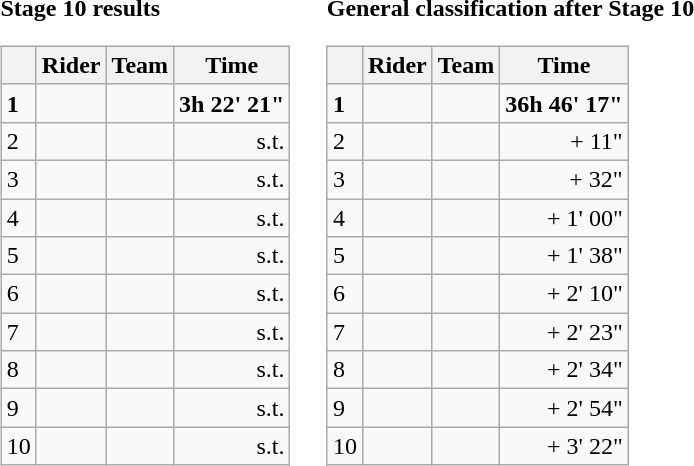<table>
<tr>
<td><strong>Stage 10 results</strong><br><table class="wikitable">
<tr>
<th></th>
<th>Rider</th>
<th>Team</th>
<th>Time</th>
</tr>
<tr>
<td><strong>1</strong></td>
<td><strong></strong></td>
<td></td>
<td align="right"><strong>3h 22' 21"</strong></td>
</tr>
<tr>
<td>2</td>
<td></td>
<td></td>
<td align="right">s.t.</td>
</tr>
<tr>
<td>3</td>
<td></td>
<td></td>
<td align="right">s.t.</td>
</tr>
<tr>
<td>4</td>
<td></td>
<td></td>
<td align="right">s.t.</td>
</tr>
<tr>
<td>5</td>
<td></td>
<td></td>
<td align="right">s.t.</td>
</tr>
<tr>
<td>6</td>
<td></td>
<td></td>
<td align="right">s.t.</td>
</tr>
<tr>
<td>7</td>
<td></td>
<td></td>
<td align="right">s.t.</td>
</tr>
<tr>
<td>8</td>
<td></td>
<td></td>
<td align="right">s.t.</td>
</tr>
<tr>
<td>9</td>
<td></td>
<td></td>
<td align="right">s.t.</td>
</tr>
<tr>
<td>10</td>
<td></td>
<td></td>
<td align="right">s.t.</td>
</tr>
</table>
</td>
<td></td>
<td><strong>General classification after Stage 10</strong><br><table class="wikitable">
<tr>
<th></th>
<th>Rider</th>
<th>Team</th>
<th>Time</th>
</tr>
<tr>
<td><strong>1</strong></td>
<td><strong></strong></td>
<td><strong></strong></td>
<td align="right"><strong>36h 46' 17"</strong></td>
</tr>
<tr>
<td>2</td>
<td></td>
<td></td>
<td align="right">+ 11"</td>
</tr>
<tr>
<td>3</td>
<td></td>
<td></td>
<td align="right">+ 32"</td>
</tr>
<tr>
<td>4</td>
<td></td>
<td></td>
<td align="right">+ 1' 00"</td>
</tr>
<tr>
<td>5</td>
<td></td>
<td></td>
<td align="right">+ 1' 38"</td>
</tr>
<tr>
<td>6</td>
<td></td>
<td></td>
<td align="right">+ 2' 10"</td>
</tr>
<tr>
<td>7</td>
<td></td>
<td></td>
<td align="right">+ 2' 23"</td>
</tr>
<tr>
<td>8</td>
<td></td>
<td></td>
<td align="right">+ 2' 34"</td>
</tr>
<tr>
<td>9</td>
<td></td>
<td></td>
<td align="right">+ 2' 54"</td>
</tr>
<tr>
<td>10</td>
<td></td>
<td></td>
<td align="right">+ 3' 22"</td>
</tr>
</table>
</td>
</tr>
</table>
